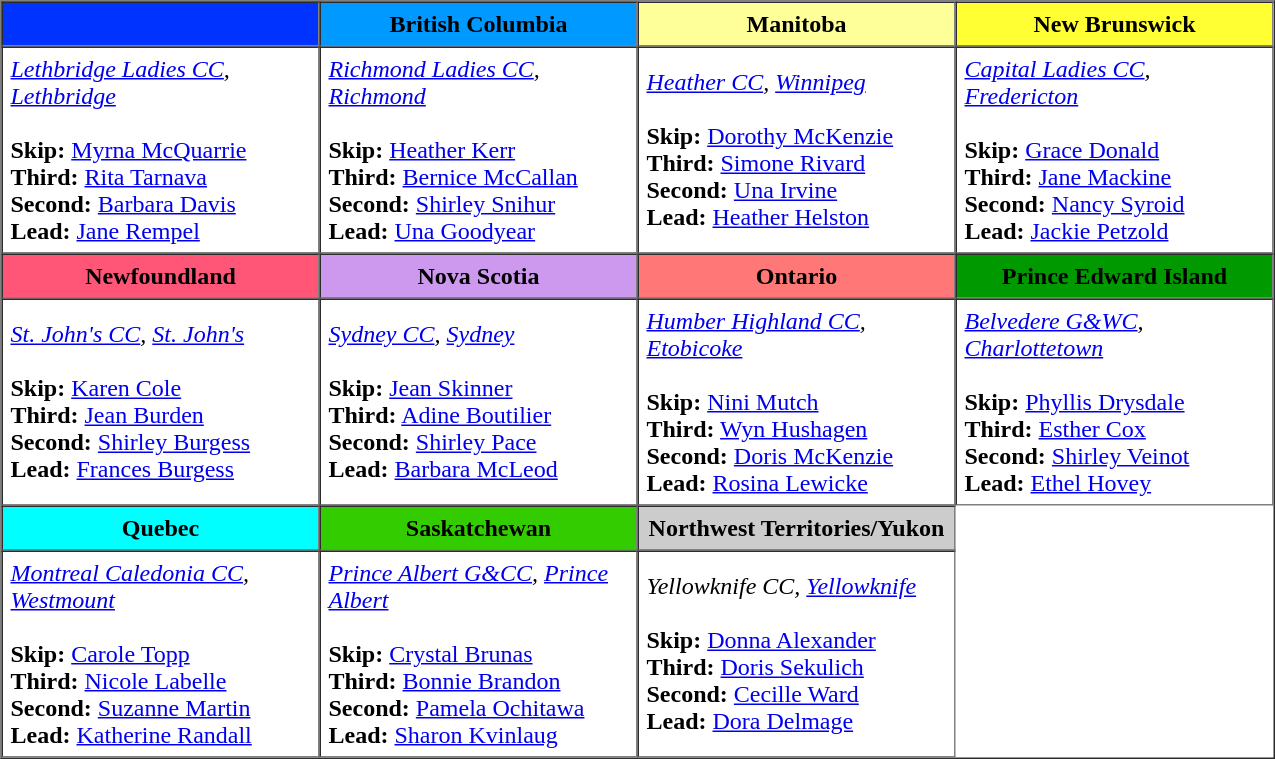<table border=1 cellpadding=5 cellspacing=0>
<tr>
<th bgcolor="#0033ff" width="200"></th>
<th bgcolor="#0099ff" width="200">British Columbia</th>
<th bgcolor="#ffff99" width="200">Manitoba</th>
<th bgcolor="#ffff33" width="200">New Brunswick</th>
</tr>
<tr align=center>
<td align=left><em><a href='#'>Lethbridge Ladies CC</a>, <a href='#'>Lethbridge</a></em><br><br><strong>Skip:</strong>  <a href='#'>Myrna McQuarrie</a><br>
<strong>Third:</strong>  <a href='#'>Rita Tarnava</a><br>
<strong>Second:</strong>  <a href='#'>Barbara Davis</a><br>
<strong>Lead:</strong> <a href='#'>Jane Rempel</a><br></td>
<td align=left><em><a href='#'>Richmond Ladies CC</a>, <a href='#'>Richmond</a></em><br><br><strong>Skip:</strong>  <a href='#'>Heather Kerr</a><br>
<strong>Third:</strong> <a href='#'>Bernice McCallan</a><br>
<strong>Second:</strong> <a href='#'>Shirley Snihur</a><br>
<strong>Lead:</strong> <a href='#'>Una Goodyear</a><br></td>
<td align=left><em><a href='#'>Heather CC</a>, <a href='#'>Winnipeg</a></em><br><br><strong>Skip:</strong> <a href='#'>Dorothy McKenzie</a> <br>
<strong>Third:</strong> <a href='#'>Simone Rivard</a><br>
<strong>Second:</strong> <a href='#'>Una Irvine</a><br>
<strong>Lead:</strong> <a href='#'>Heather Helston</a><br></td>
<td align=left><em><a href='#'>Capital Ladies CC</a>, <a href='#'>Fredericton</a></em> <br><br><strong>Skip:</strong>  <a href='#'>Grace Donald</a><br>
<strong>Third:</strong> <a href='#'>Jane Mackine</a><br>
<strong>Second:</strong> <a href='#'>Nancy Syroid</a><br>
<strong>Lead:</strong> <a href='#'>Jackie Petzold</a><br></td>
</tr>
<tr border=1 cellpadding=5 cellspacing=0>
<th bgcolor="#ff5577" width="200">Newfoundland</th>
<th bgcolor="#cc99ee" width="200">Nova Scotia</th>
<th bgcolor="#ff7777" width="200">Ontario</th>
<th bgcolor="#009900" width="200">Prince Edward Island</th>
</tr>
<tr align=center>
<td align=left><em><a href='#'>St. John's CC</a>, <a href='#'>St. John's</a></em> <br><br><strong>Skip:</strong>  <a href='#'>Karen Cole</a> <br>
<strong>Third:</strong> <a href='#'>Jean Burden</a><br>
<strong>Second:</strong> <a href='#'>Shirley Burgess</a><br>
<strong>Lead:</strong> <a href='#'>Frances Burgess</a><br></td>
<td align=left><em><a href='#'>Sydney CC</a>, <a href='#'>Sydney</a></em><br><br><strong>Skip:</strong>  <a href='#'>Jean Skinner</a><br>
<strong>Third:</strong> <a href='#'>Adine Boutilier</a><br>
<strong>Second:</strong> <a href='#'>Shirley Pace</a> <br>
<strong>Lead:</strong> <a href='#'>Barbara McLeod</a><br></td>
<td align=left><em><a href='#'>Humber Highland CC</a>, <a href='#'>Etobicoke</a></em> <br><br><strong>Skip:</strong>  <a href='#'>Nini Mutch</a><br>
<strong>Third:</strong> <a href='#'>Wyn Hushagen</a><br>
<strong>Second:</strong> <a href='#'>Doris McKenzie</a><br>
<strong>Lead:</strong> <a href='#'>Rosina Lewicke</a><br></td>
<td align=left><em><a href='#'>Belvedere G&WC</a>, <a href='#'>Charlottetown</a></em><br><br><strong>Skip:</strong>  <a href='#'>Phyllis Drysdale</a><br>
<strong>Third:</strong> <a href='#'>Esther Cox</a><br>
<strong>Second:</strong> <a href='#'>Shirley Veinot</a><br>
<strong>Lead:</strong> <a href='#'>Ethel Hovey</a><br></td>
</tr>
<tr border=1 cellpadding=5 cellspacing=0>
<th bgcolor="#00ffff" width="200">Quebec</th>
<th bgcolor="#33cc00" width="200">Saskatchewan</th>
<th bgcolor="#cccccc" width="200">Northwest Territories/Yukon</th>
</tr>
<tr align=center>
<td align=left><em><a href='#'>Montreal Caledonia CC</a>, <a href='#'>Westmount</a></em><br><br><strong>Skip:</strong>  <a href='#'>Carole Topp</a><br>
<strong>Third:</strong> <a href='#'>Nicole Labelle</a><br>
<strong>Second:</strong> <a href='#'>Suzanne Martin</a><br>
<strong>Lead:</strong> <a href='#'>Katherine Randall</a><br></td>
<td align=left><em><a href='#'>Prince Albert G&CC</a>, <a href='#'>Prince Albert</a></em><br><br><strong>Skip:</strong>  <a href='#'>Crystal Brunas</a><br>
<strong>Third:</strong> <a href='#'>Bonnie Brandon</a><br>
<strong>Second:</strong> <a href='#'>Pamela Ochitawa</a><br>
<strong>Lead:</strong> <a href='#'>Sharon Kvinlaug</a><br></td>
<td align=left><em>Yellowknife CC, <a href='#'>Yellowknife</a></em><br><br><strong>Skip:</strong>  <a href='#'>Donna Alexander</a><br>
<strong>Third:</strong> <a href='#'>Doris Sekulich</a><br>
<strong>Second:</strong> <a href='#'>Cecille Ward</a><br>
<strong>Lead:</strong> <a href='#'>Dora Delmage</a><br></td>
</tr>
</table>
